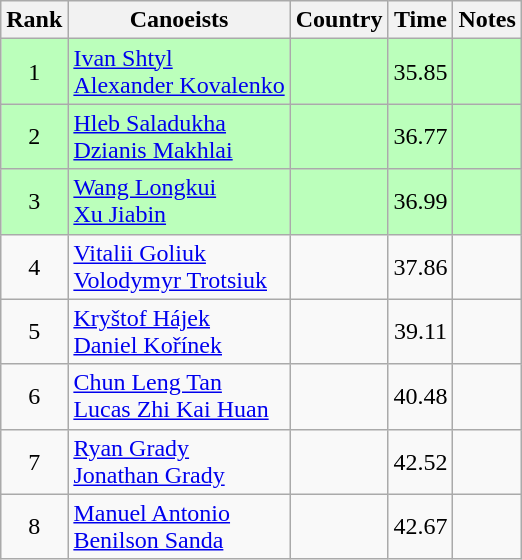<table class="wikitable" style="text-align:center">
<tr>
<th>Rank</th>
<th>Canoeists</th>
<th>Country</th>
<th>Time</th>
<th>Notes</th>
</tr>
<tr bgcolor=bbffbb>
<td>1</td>
<td align="left"><a href='#'>Ivan Shtyl</a><br><a href='#'>Alexander Kovalenko</a></td>
<td align="left"></td>
<td>35.85</td>
<td></td>
</tr>
<tr bgcolor=bbffbb>
<td>2</td>
<td align="left"><a href='#'>Hleb Saladukha</a><br><a href='#'>Dzianis Makhlai</a></td>
<td align="left"></td>
<td>36.77</td>
<td></td>
</tr>
<tr bgcolor=bbffbb>
<td>3</td>
<td align="left"><a href='#'>Wang Longkui</a><br><a href='#'>Xu Jiabin</a></td>
<td align="left"></td>
<td>36.99</td>
<td></td>
</tr>
<tr>
<td>4</td>
<td align="left"><a href='#'>Vitalii Goliuk</a><br><a href='#'>Volodymyr Trotsiuk</a></td>
<td align="left"></td>
<td>37.86</td>
<td></td>
</tr>
<tr>
<td>5</td>
<td align="left"><a href='#'>Kryštof Hájek</a><br><a href='#'>Daniel Kořínek</a></td>
<td align="left"></td>
<td>39.11</td>
<td></td>
</tr>
<tr>
<td>6</td>
<td align="left"><a href='#'>Chun Leng Tan</a><br><a href='#'>Lucas Zhi Kai Huan</a></td>
<td align="left"></td>
<td>40.48</td>
<td></td>
</tr>
<tr>
<td>7</td>
<td align="left"><a href='#'>Ryan Grady</a><br><a href='#'>Jonathan Grady</a></td>
<td align="left"></td>
<td>42.52</td>
<td></td>
</tr>
<tr>
<td>8</td>
<td align="left"><a href='#'>Manuel Antonio</a><br><a href='#'>Benilson Sanda</a></td>
<td align="left"></td>
<td>42.67</td>
<td></td>
</tr>
</table>
